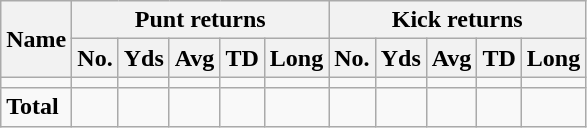<table class="wikitable" style="white-space:nowrap;">
<tr>
<th rowspan="2">Name</th>
<th colspan="5">Punt returns</th>
<th colspan="5">Kick returns</th>
</tr>
<tr>
<th>No.</th>
<th>Yds</th>
<th>Avg</th>
<th>TD</th>
<th>Long</th>
<th>No.</th>
<th>Yds</th>
<th>Avg</th>
<th>TD</th>
<th>Long</th>
</tr>
<tr>
<td></td>
<td></td>
<td></td>
<td></td>
<td></td>
<td></td>
<td></td>
<td></td>
<td></td>
<td></td>
<td></td>
</tr>
<tr>
<td><strong>Total</strong></td>
<td></td>
<td></td>
<td></td>
<td></td>
<td></td>
<td></td>
<td></td>
<td></td>
<td></td>
<td></td>
</tr>
</table>
